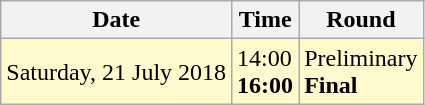<table class="wikitable">
<tr>
<th>Date</th>
<th>Time</th>
<th>Round</th>
</tr>
<tr>
<td style=background:lemonchiffon>Saturday, 21 July 2018</td>
<td style=background:lemonchiffon>14:00<br><strong>16:00</strong></td>
<td style=background:lemonchiffon>Preliminary<br><strong>Final</strong></td>
</tr>
</table>
